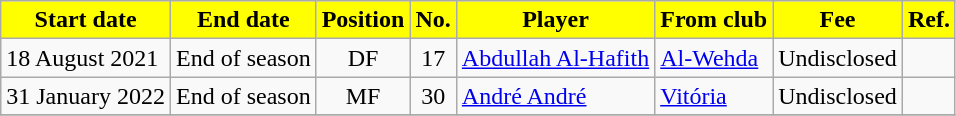<table class="wikitable sortable">
<tr>
<th style="background:yellow; color:black;"><strong>Start date</strong></th>
<th style="background:yellow; color:black;"><strong>End date</strong></th>
<th style="background:yellow; color:black;"><strong>Position</strong></th>
<th style="background:yellow; color:black;"><strong>No.</strong></th>
<th style="background:yellow; color:black;"><strong>Player</strong></th>
<th style="background:yellow; color:black;"><strong>From club</strong></th>
<th style="background:yellow; color:black;"><strong>Fee</strong></th>
<th style="background:yellow; color:black;"><strong>Ref.</strong></th>
</tr>
<tr>
<td>18 August 2021</td>
<td>End of season</td>
<td style="text-align:center;">DF</td>
<td style="text-align:center;">17</td>
<td style="text-align:left;"> <a href='#'>Abdullah Al-Hafith</a></td>
<td style="text-align:left;"> <a href='#'>Al-Wehda</a></td>
<td>Undisclosed</td>
<td></td>
</tr>
<tr>
<td>31 January 2022</td>
<td>End of season</td>
<td style="text-align:center;">MF</td>
<td style="text-align:center;">30</td>
<td style="text-align:left;"> <a href='#'>André André</a></td>
<td style="text-align:left;"> <a href='#'>Vitória</a></td>
<td>Undisclosed</td>
<td></td>
</tr>
<tr>
</tr>
</table>
